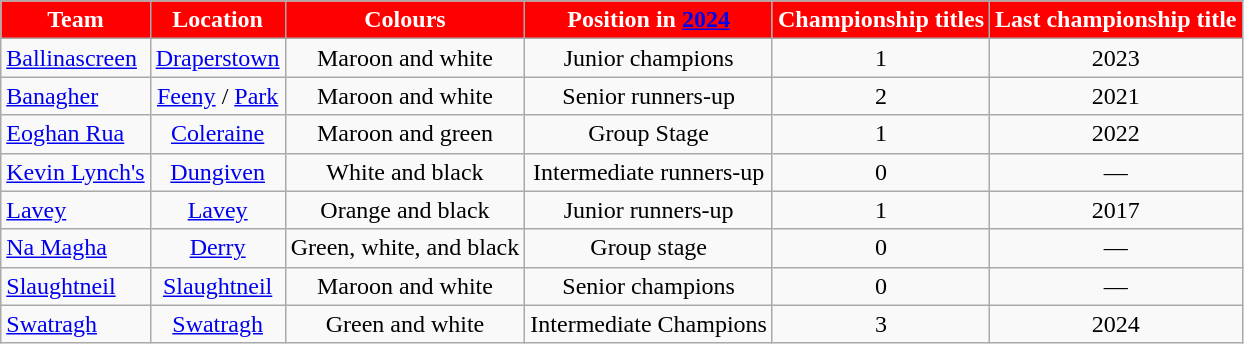<table class="wikitable sortable" style="text-align:center">
<tr>
<th style="background:red;color:white">Team</th>
<th style="background:red;color:white">Location</th>
<th style="background:red;color:white">Colours</th>
<th style="background:red;color:white">Position in <a href='#'>2024</a></th>
<th style="background:red;color:white">Championship titles</th>
<th style="background:red;color:white">Last championship title</th>
</tr>
<tr>
<td style="text-align:left"> <a href='#'>Ballinascreen</a></td>
<td><a href='#'>Draperstown</a></td>
<td>Maroon and white</td>
<td>Junior champions</td>
<td>1</td>
<td>2023</td>
</tr>
<tr>
<td style="text-align:left"> <a href='#'>Banagher</a></td>
<td><a href='#'>Feeny</a> / <a href='#'>Park</a></td>
<td>Maroon and white</td>
<td>Senior runners-up</td>
<td>2</td>
<td>2021</td>
</tr>
<tr>
<td style="text-align:left"> <a href='#'>Eoghan Rua</a></td>
<td><a href='#'>Coleraine</a></td>
<td>Maroon and green</td>
<td>Group Stage</td>
<td>1</td>
<td>2022</td>
</tr>
<tr>
<td style="text-align:left"> <a href='#'>Kevin Lynch's</a></td>
<td><a href='#'>Dungiven</a></td>
<td>White and black</td>
<td>Intermediate runners-up</td>
<td>0</td>
<td>—</td>
</tr>
<tr>
<td style="text-align:left"> <a href='#'>Lavey</a></td>
<td><a href='#'>Lavey</a></td>
<td>Orange and black</td>
<td>Junior runners-up</td>
<td>1</td>
<td>2017</td>
</tr>
<tr>
<td style="text-align:left"> <a href='#'>Na Magha</a></td>
<td><a href='#'>Derry</a></td>
<td>Green, white, and black</td>
<td>Group stage</td>
<td>0</td>
<td>—</td>
</tr>
<tr>
<td style="text-align:left"> <a href='#'>Slaughtneil</a></td>
<td><a href='#'>Slaughtneil</a></td>
<td>Maroon and white</td>
<td>Senior champions</td>
<td>0</td>
<td>—</td>
</tr>
<tr>
<td style="text-align:left"> <a href='#'>Swatragh</a></td>
<td><a href='#'>Swatragh</a></td>
<td>Green and white</td>
<td>Intermediate Champions</td>
<td>3</td>
<td>2024</td>
</tr>
</table>
